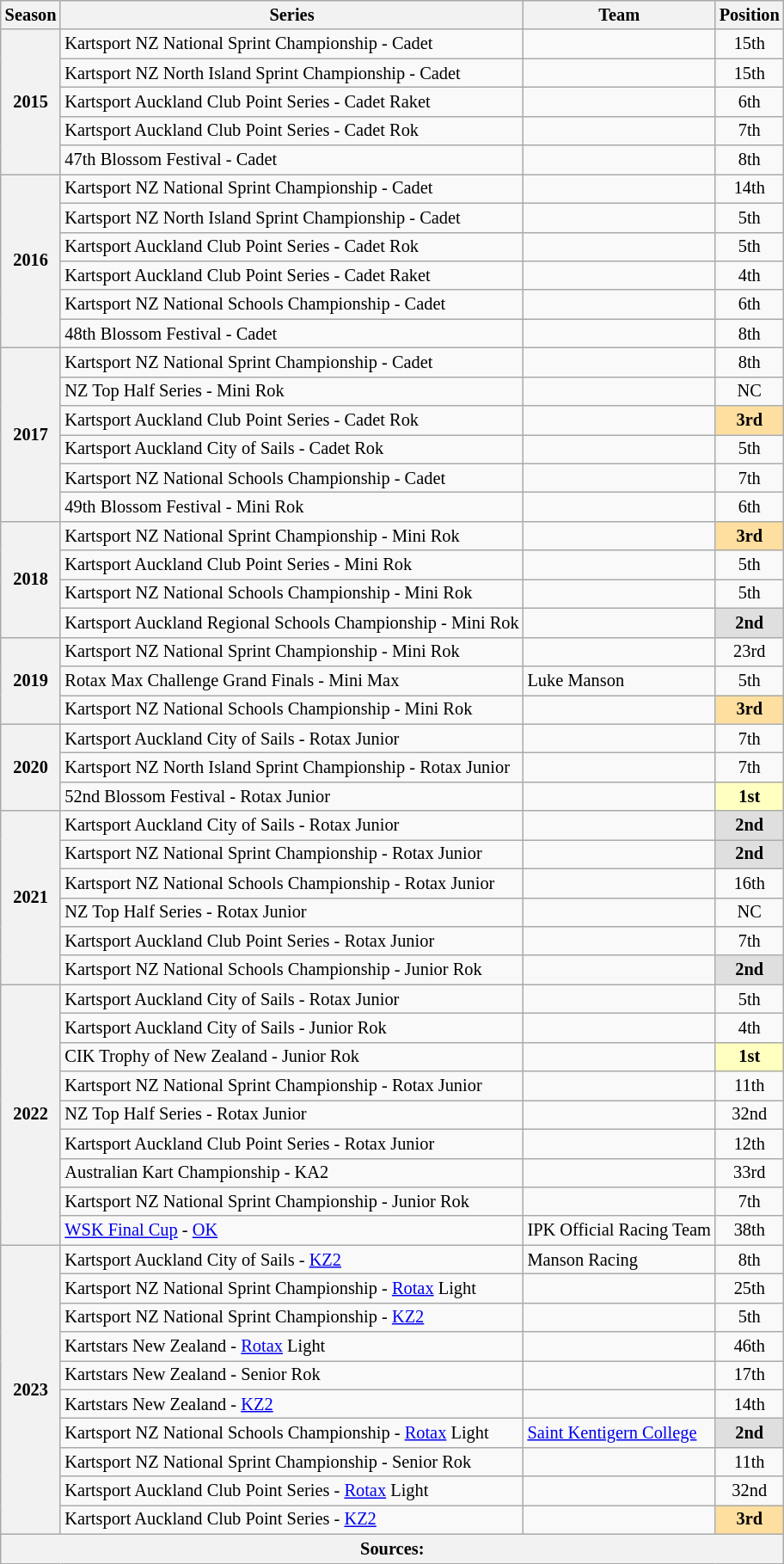<table class="wikitable" style="font-size: 85%; text-align:center">
<tr>
<th>Season</th>
<th>Series</th>
<th>Team</th>
<th>Position</th>
</tr>
<tr>
<th rowspan="5">2015</th>
<td align="left">Kartsport NZ National Sprint Championship - Cadet</td>
<td align="left"></td>
<td>15th</td>
</tr>
<tr>
<td align="left">Kartsport NZ North Island Sprint Championship - Cadet</td>
<td></td>
<td>15th</td>
</tr>
<tr>
<td align="left">Kartsport Auckland Club Point Series - Cadet Raket</td>
<td></td>
<td>6th</td>
</tr>
<tr>
<td align="left">Kartsport Auckland Club Point Series - Cadet Rok</td>
<td></td>
<td>7th</td>
</tr>
<tr>
<td align="left">47th Blossom Festival - Cadet</td>
<td></td>
<td>8th</td>
</tr>
<tr>
<th rowspan="6">2016</th>
<td align="left">Kartsport NZ National Sprint Championship - Cadet</td>
<td></td>
<td>14th</td>
</tr>
<tr>
<td align="left">Kartsport NZ North Island Sprint Championship - Cadet</td>
<td></td>
<td>5th</td>
</tr>
<tr>
<td align="left">Kartsport Auckland Club Point Series - Cadet Rok</td>
<td></td>
<td>5th</td>
</tr>
<tr>
<td align="left">Kartsport Auckland Club Point Series - Cadet Raket</td>
<td></td>
<td>4th</td>
</tr>
<tr>
<td align="left">Kartsport NZ National Schools Championship - Cadet</td>
<td></td>
<td>6th</td>
</tr>
<tr>
<td align="left">48th Blossom Festival - Cadet</td>
<td></td>
<td>8th</td>
</tr>
<tr>
<th rowspan="6">2017</th>
<td align="left">Kartsport NZ National Sprint Championship - Cadet</td>
<td></td>
<td>8th</td>
</tr>
<tr>
<td align="left">NZ Top Half Series - Mini Rok</td>
<td></td>
<td>NC</td>
</tr>
<tr>
<td align="left">Kartsport Auckland Club Point Series - Cadet Rok</td>
<td></td>
<td style="background:#FFDF9F;"><strong>3rd</strong></td>
</tr>
<tr>
<td align="left">Kartsport Auckland City of Sails - Cadet Rok</td>
<td></td>
<td>5th</td>
</tr>
<tr>
<td align="left">Kartsport NZ National Schools Championship - Cadet</td>
<td></td>
<td>7th</td>
</tr>
<tr>
<td align="left">49th Blossom Festival - Mini Rok</td>
<td></td>
<td>6th</td>
</tr>
<tr>
<th rowspan="4">2018</th>
<td align="left">Kartsport NZ National Sprint Championship - Mini Rok</td>
<td></td>
<td style="background:#FFDF9F;"><strong>3rd</strong></td>
</tr>
<tr>
<td align="left">Kartsport Auckland Club Point Series - Mini Rok</td>
<td></td>
<td>5th</td>
</tr>
<tr>
<td align="left">Kartsport NZ National Schools Championship - Mini Rok</td>
<td></td>
<td>5th</td>
</tr>
<tr>
<td align="left">Kartsport Auckland Regional Schools Championship - Mini Rok</td>
<td></td>
<td style="background:#DFDFDF;"><strong>2nd</strong></td>
</tr>
<tr>
<th rowspan="3">2019</th>
<td align="left">Kartsport NZ National Sprint Championship - Mini Rok</td>
<td></td>
<td>23rd</td>
</tr>
<tr>
<td align="left">Rotax Max Challenge Grand Finals - Mini Max</td>
<td align="left">Luke Manson</td>
<td>5th</td>
</tr>
<tr>
<td align="left">Kartsport NZ National Schools Championship - Mini Rok</td>
<td></td>
<td style="background:#FFDF9F;"><strong>3rd</strong></td>
</tr>
<tr>
<th rowspan="3">2020</th>
<td align="left">Kartsport Auckland City of Sails - Rotax Junior</td>
<td></td>
<td>7th</td>
</tr>
<tr>
<td align="left">Kartsport NZ North Island Sprint Championship - Rotax Junior</td>
<td></td>
<td>7th</td>
</tr>
<tr>
<td align="left">52nd Blossom Festival - Rotax Junior</td>
<td></td>
<td style="background:#FFFFBF;"><strong>1st</strong></td>
</tr>
<tr>
<th rowspan="6">2021</th>
<td align="left">Kartsport Auckland City of Sails - Rotax Junior</td>
<td></td>
<td style="background:#DFDFDF;"><strong>2nd</strong></td>
</tr>
<tr>
<td align="left">Kartsport NZ National Sprint Championship - Rotax Junior</td>
<td></td>
<td style="background:#DFDFDF;"><strong>2nd</strong></td>
</tr>
<tr>
<td align="left">Kartsport NZ National Schools Championship - Rotax Junior</td>
<td></td>
<td>16th</td>
</tr>
<tr>
<td align="left">NZ Top Half Series - Rotax Junior</td>
<td></td>
<td>NC</td>
</tr>
<tr>
<td align="left">Kartsport Auckland Club Point Series - Rotax Junior</td>
<td></td>
<td>7th</td>
</tr>
<tr>
<td align="left">Kartsport NZ National Schools Championship - Junior Rok</td>
<td></td>
<td style="background:#DFDFDF;"><strong>2nd</strong></td>
</tr>
<tr>
<th rowspan="9">2022</th>
<td align="left">Kartsport Auckland City of Sails - Rotax Junior</td>
<td></td>
<td>5th</td>
</tr>
<tr>
<td align="left">Kartsport Auckland City of Sails - Junior Rok</td>
<td></td>
<td>4th</td>
</tr>
<tr>
<td align="left">CIK Trophy of New Zealand - Junior Rok</td>
<td></td>
<td style="background:#FFFFBF;"><strong>1st</strong></td>
</tr>
<tr>
<td align="left">Kartsport NZ National Sprint Championship - Rotax Junior</td>
<td></td>
<td>11th</td>
</tr>
<tr>
<td align="left">NZ Top Half Series - Rotax Junior</td>
<td></td>
<td>32nd</td>
</tr>
<tr>
<td align="left">Kartsport Auckland Club Point Series - Rotax Junior</td>
<td></td>
<td>12th</td>
</tr>
<tr>
<td align="left">Australian Kart Championship - KA2</td>
<td></td>
<td>33rd</td>
</tr>
<tr>
<td align="left">Kartsport NZ National Sprint Championship - Junior Rok</td>
<td></td>
<td>7th</td>
</tr>
<tr>
<td align="left"><a href='#'>WSK Final Cup</a> - <a href='#'>OK</a></td>
<td align="left">IPK Official Racing Team</td>
<td>38th</td>
</tr>
<tr>
<th rowspan="10">2023</th>
<td align="left">Kartsport Auckland City of Sails - <a href='#'>KZ2</a></td>
<td align="left">Manson Racing</td>
<td>8th</td>
</tr>
<tr>
<td align="left">Kartsport NZ National Sprint Championship - <a href='#'>Rotax</a> Light</td>
<td></td>
<td>25th</td>
</tr>
<tr>
<td align="left">Kartsport NZ National Sprint Championship - <a href='#'>KZ2</a></td>
<td></td>
<td>5th</td>
</tr>
<tr>
<td align="left">Kartstars New Zealand - <a href='#'>Rotax</a> Light</td>
<td></td>
<td>46th</td>
</tr>
<tr>
<td align="left">Kartstars New Zealand - Senior Rok</td>
<td></td>
<td>17th</td>
</tr>
<tr>
<td align="left">Kartstars New Zealand - <a href='#'>KZ2</a></td>
<td></td>
<td>14th</td>
</tr>
<tr>
<td align="left">Kartsport NZ National Schools Championship - <a href='#'>Rotax</a> Light</td>
<td align="left"><a href='#'>Saint Kentigern College</a></td>
<td style="background:#DFDFDF;"><strong>2nd</strong></td>
</tr>
<tr>
<td align="left">Kartsport NZ National Sprint Championship - Senior Rok</td>
<td align="left"></td>
<td>11th</td>
</tr>
<tr>
<td align="left">Kartsport Auckland Club Point Series - <a href='#'>Rotax</a> Light</td>
<td align="left"></td>
<td>32nd</td>
</tr>
<tr>
<td align="left">Kartsport Auckland Club Point Series - <a href='#'>KZ2</a></td>
<td align="left"></td>
<td style="background:#FFDF9F;"><strong>3rd</strong></td>
</tr>
<tr>
<th colspan="4">Sources:</th>
</tr>
</table>
